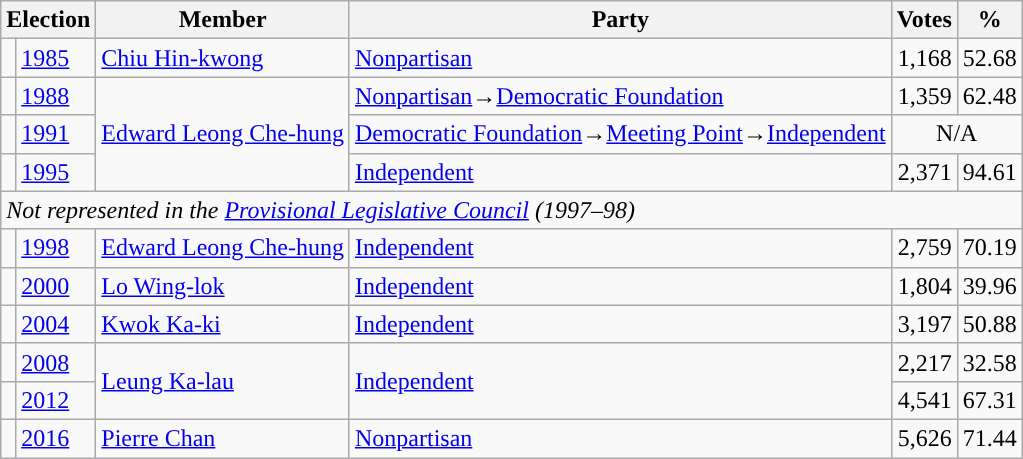<table class="wikitable">
<tr>
<th colspan="2">Election</th>
<th>Member</th>
<th>Party</th>
<th>Votes</th>
<th>%</th>
</tr>
<tr>
<td style="background-color:"></td>
<td><a href='#'>1985</a></td>
<td><a href='#'>Chiu Hin-kwong</a></td>
<td><a href='#'>Nonpartisan</a></td>
<td align=right>1,168</td>
<td align=right>52.68</td>
</tr>
<tr>
<td style="background-color:"></td>
<td><a href='#'>1988</a></td>
<td rowspan=3><a href='#'>Edward Leong Che-hung</a></td>
<td><a href='#'>Nonpartisan</a>→<a href='#'>Democratic Foundation</a></td>
<td align=right>1,359</td>
<td align=right>62.48</td>
</tr>
<tr>
<td style="background-color:"></td>
<td><a href='#'>1991</a></td>
<td><a href='#'>Democratic Foundation</a>→<a href='#'>Meeting Point</a>→<a href='#'>Independent</a></td>
<td align=center colspan=2>N/A</td>
</tr>
<tr>
<td style="background-color:"></td>
<td><a href='#'>1995</a></td>
<td><a href='#'>Independent</a></td>
<td align=right>2,371</td>
<td align=right>94.61</td>
</tr>
<tr>
<td colspan=6><em>Not represented in the <a href='#'>Provisional Legislative Council</a> (1997–98)</em></td>
</tr>
<tr>
<td style="background-color:"></td>
<td><a href='#'>1998</a></td>
<td><a href='#'>Edward Leong Che-hung</a></td>
<td><a href='#'>Independent</a></td>
<td align=right>2,759</td>
<td align=right>70.19</td>
</tr>
<tr>
<td style="background-color:"></td>
<td><a href='#'>2000</a></td>
<td><a href='#'>Lo Wing-lok</a></td>
<td><a href='#'>Independent</a></td>
<td align=right>1,804</td>
<td align=right>39.96</td>
</tr>
<tr>
<td style="background-color:"></td>
<td><a href='#'>2004</a></td>
<td><a href='#'>Kwok Ka-ki</a></td>
<td><a href='#'>Independent</a></td>
<td align=right>3,197</td>
<td align=right>50.88</td>
</tr>
<tr>
<td style="background-color:"></td>
<td><a href='#'>2008</a></td>
<td rowspan=2><a href='#'>Leung Ka-lau</a></td>
<td rowspan=2><a href='#'>Independent</a></td>
<td align=right>2,217</td>
<td align=right>32.58</td>
</tr>
<tr>
<td style="background-color:"></td>
<td><a href='#'>2012</a></td>
<td align=right>4,541</td>
<td align=right>67.31</td>
</tr>
<tr>
<td style="background-color:"></td>
<td><a href='#'>2016</a></td>
<td><a href='#'>Pierre Chan</a></td>
<td><a href='#'>Nonpartisan</a></td>
<td align=right>5,626</td>
<td align=right>71.44</td>
</tr>
</table>
